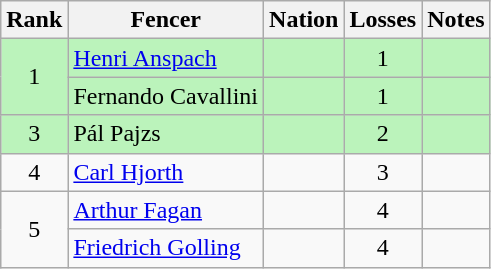<table class="wikitable sortable" style="text-align:center">
<tr>
<th>Rank</th>
<th>Fencer</th>
<th>Nation</th>
<th>Losses</th>
<th>Notes</th>
</tr>
<tr bgcolor=bbf3bb>
<td rowspan=2>1</td>
<td align=left><a href='#'>Henri Anspach</a></td>
<td align=left></td>
<td>1</td>
<td></td>
</tr>
<tr bgcolor=bbf3bb>
<td align=left>Fernando Cavallini</td>
<td align=left></td>
<td>1</td>
<td></td>
</tr>
<tr bgcolor=bbf3bb>
<td>3</td>
<td align=left>Pál Pajzs</td>
<td align=left></td>
<td>2</td>
<td></td>
</tr>
<tr>
<td>4</td>
<td align=left><a href='#'>Carl Hjorth</a></td>
<td align=left></td>
<td>3</td>
<td></td>
</tr>
<tr>
<td rowspan=2>5</td>
<td align=left><a href='#'>Arthur Fagan</a></td>
<td align=left></td>
<td>4</td>
<td></td>
</tr>
<tr>
<td align=left><a href='#'>Friedrich Golling</a></td>
<td align=left></td>
<td>4</td>
<td></td>
</tr>
</table>
